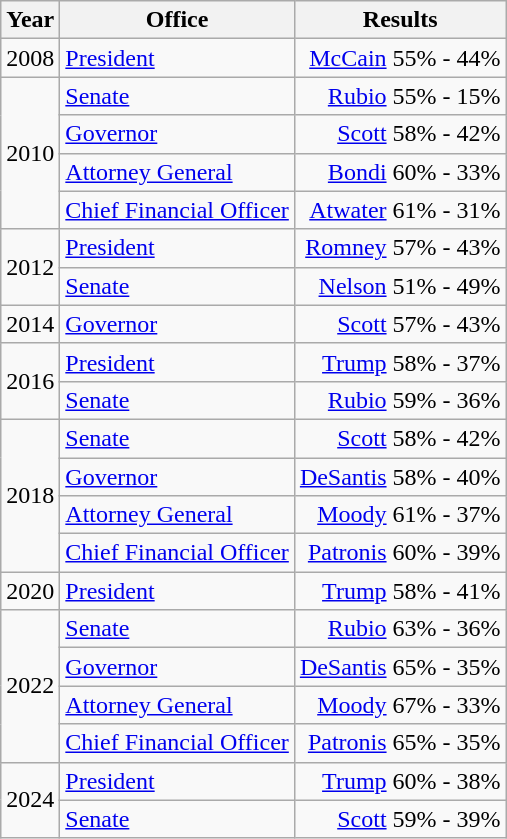<table class=wikitable>
<tr>
<th>Year</th>
<th>Office</th>
<th>Results</th>
</tr>
<tr>
<td>2008</td>
<td><a href='#'>President</a></td>
<td align="right" ><a href='#'>McCain</a> 55% - 44%</td>
</tr>
<tr>
<td rowspan=4>2010</td>
<td><a href='#'>Senate</a></td>
<td align="right" ><a href='#'>Rubio</a> 55% - 15%</td>
</tr>
<tr>
<td><a href='#'>Governor</a></td>
<td align="right" ><a href='#'>Scott</a> 58% - 42%</td>
</tr>
<tr>
<td><a href='#'>Attorney General</a></td>
<td align="right" ><a href='#'>Bondi</a> 60% - 33%</td>
</tr>
<tr>
<td><a href='#'>Chief Financial Officer</a></td>
<td align="right" ><a href='#'>Atwater</a> 61% - 31%</td>
</tr>
<tr>
<td rowspan=2>2012</td>
<td><a href='#'>President</a></td>
<td align="right" ><a href='#'>Romney</a> 57% - 43%</td>
</tr>
<tr>
<td><a href='#'>Senate</a></td>
<td align="right" ><a href='#'>Nelson</a> 51% - 49%</td>
</tr>
<tr>
<td>2014</td>
<td><a href='#'>Governor</a></td>
<td align="right" ><a href='#'>Scott</a> 57% - 43%</td>
</tr>
<tr>
<td rowspan=2>2016</td>
<td><a href='#'>President</a></td>
<td align="right" ><a href='#'>Trump</a> 58% - 37%</td>
</tr>
<tr>
<td><a href='#'>Senate</a></td>
<td align="right" ><a href='#'>Rubio</a> 59% - 36%</td>
</tr>
<tr>
<td rowspan=4>2018</td>
<td><a href='#'>Senate</a></td>
<td align="right" ><a href='#'>Scott</a> 58% - 42%</td>
</tr>
<tr>
<td><a href='#'>Governor</a></td>
<td align="right" ><a href='#'>DeSantis</a> 58% - 40%</td>
</tr>
<tr>
<td><a href='#'>Attorney General</a></td>
<td align="right" ><a href='#'>Moody</a> 61% - 37%</td>
</tr>
<tr>
<td><a href='#'>Chief Financial Officer</a></td>
<td align="right" ><a href='#'>Patronis</a> 60% - 39%</td>
</tr>
<tr>
<td>2020</td>
<td><a href='#'>President</a></td>
<td align="right" ><a href='#'>Trump</a> 58% - 41%</td>
</tr>
<tr>
<td rowspan=4>2022</td>
<td><a href='#'>Senate</a></td>
<td align="right" ><a href='#'>Rubio</a> 63% - 36%</td>
</tr>
<tr>
<td><a href='#'>Governor</a></td>
<td align="right" ><a href='#'>DeSantis</a> 65% - 35%</td>
</tr>
<tr>
<td><a href='#'>Attorney General</a></td>
<td align="right" ><a href='#'>Moody</a> 67% - 33%</td>
</tr>
<tr>
<td><a href='#'>Chief Financial Officer</a></td>
<td align="right" ><a href='#'>Patronis</a> 65% - 35%</td>
</tr>
<tr>
<td rowspan=2>2024</td>
<td><a href='#'>President</a></td>
<td align="right" ><a href='#'>Trump</a> 60% - 38%</td>
</tr>
<tr>
<td><a href='#'>Senate</a></td>
<td align="right" ><a href='#'>Scott</a> 59% - 39%</td>
</tr>
</table>
